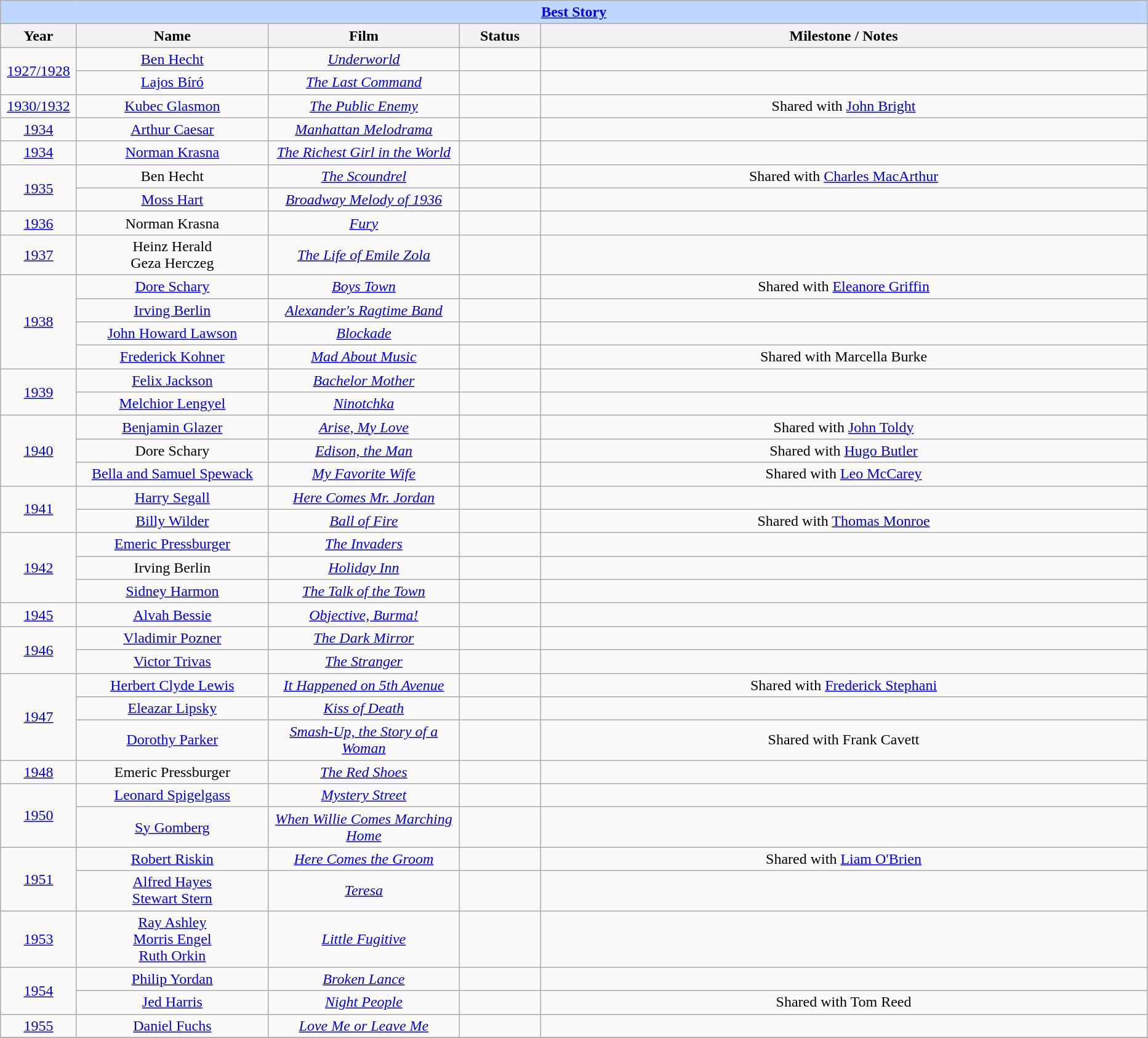<table class="wikitable" style="text-align: center">
<tr ---- bgcolor="#bfd7ff">
<td colspan=5 align=center><strong><a href='#'>Best Story</a></strong></td>
</tr>
<tr ---- bgcolor="#ebf5ff">
<th width="075">Year</th>
<th width="200">Name</th>
<th width="200">Film</th>
<th width="080">Status</th>
<th width="650">Milestone / Notes</th>
</tr>
<tr>
<td rowspan=2><a href='#'>1927/1928</a></td>
<td><a href='#'>Ben Hecht</a></td>
<td><em><a href='#'>Underworld</a></em></td>
<td></td>
<td></td>
</tr>
<tr>
<td><a href='#'>Lajos Bíró</a></td>
<td><em><a href='#'>The Last Command</a></em></td>
<td></td>
<td></td>
</tr>
<tr>
<td><a href='#'>1930/1932</a></td>
<td><a href='#'>Kubec Glasmon</a></td>
<td><em><a href='#'>The Public Enemy</a></em></td>
<td></td>
<td>Shared with <a href='#'>John Bright</a></td>
</tr>
<tr>
<td><a href='#'>1934</a></td>
<td><a href='#'>Arthur Caesar</a></td>
<td><em><a href='#'>Manhattan Melodrama</a></em></td>
<td></td>
<td></td>
</tr>
<tr>
<td><a href='#'>1934</a></td>
<td><a href='#'>Norman Krasna</a></td>
<td><em><a href='#'>The Richest Girl in the World</a></em></td>
<td></td>
<td></td>
</tr>
<tr>
<td rowspan=2><a href='#'>1935</a></td>
<td>Ben Hecht</td>
<td><em><a href='#'>The Scoundrel</a></em></td>
<td></td>
<td>Shared with <a href='#'>Charles MacArthur</a></td>
</tr>
<tr>
<td><a href='#'>Moss Hart</a></td>
<td><em><a href='#'>Broadway Melody of 1936</a></em></td>
<td></td>
<td></td>
</tr>
<tr>
<td><a href='#'>1936</a></td>
<td>Norman Krasna</td>
<td><em><a href='#'>Fury</a></em></td>
<td></td>
<td></td>
</tr>
<tr>
<td><a href='#'>1937</a></td>
<td>Heinz Herald<br>Geza Herczeg</td>
<td><em><a href='#'>The Life of Emile Zola</a></em></td>
<td></td>
<td></td>
</tr>
<tr>
<td rowspan=4><a href='#'>1938</a></td>
<td><a href='#'>Dore Schary</a></td>
<td><em><a href='#'>Boys Town</a></em></td>
<td></td>
<td>Shared with <a href='#'>Eleanore Griffin</a></td>
</tr>
<tr>
<td><a href='#'>Irving Berlin</a></td>
<td><em><a href='#'>Alexander's Ragtime Band</a></em></td>
<td></td>
<td></td>
</tr>
<tr>
<td><a href='#'>John Howard Lawson</a></td>
<td><em><a href='#'>Blockade</a></em></td>
<td></td>
<td></td>
</tr>
<tr>
<td><a href='#'>Frederick Kohner</a></td>
<td><em><a href='#'>Mad About Music</a></em></td>
<td></td>
<td>Shared with Marcella Burke</td>
</tr>
<tr>
<td rowspan=2><a href='#'>1939</a></td>
<td><a href='#'>Felix Jackson</a></td>
<td><em><a href='#'>Bachelor Mother</a></em></td>
<td></td>
<td></td>
</tr>
<tr>
<td><a href='#'>Melchior Lengyel</a></td>
<td><em><a href='#'>Ninotchka</a></em></td>
<td></td>
<td></td>
</tr>
<tr>
<td rowspan=3><a href='#'>1940</a></td>
<td><a href='#'>Benjamin Glazer</a></td>
<td><em><a href='#'>Arise, My Love</a></em></td>
<td></td>
<td>Shared with <a href='#'>John Toldy</a></td>
</tr>
<tr>
<td>Dore Schary</td>
<td><em><a href='#'>Edison, the Man</a></em></td>
<td></td>
<td>Shared with <a href='#'>Hugo Butler</a></td>
</tr>
<tr>
<td><a href='#'>Bella and Samuel Spewack</a></td>
<td><em><a href='#'>My Favorite Wife</a></em></td>
<td></td>
<td>Shared with <a href='#'>Leo McCarey</a></td>
</tr>
<tr>
<td rowspan=2><a href='#'>1941</a></td>
<td><a href='#'>Harry Segall</a></td>
<td><em><a href='#'>Here Comes Mr. Jordan</a></em></td>
<td></td>
<td></td>
</tr>
<tr>
<td><a href='#'>Billy Wilder</a></td>
<td><em><a href='#'>Ball of Fire</a></em></td>
<td></td>
<td>Shared with <a href='#'>Thomas Monroe</a></td>
</tr>
<tr>
<td rowspan=3><a href='#'>1942</a></td>
<td><a href='#'>Emeric Pressburger</a></td>
<td><em><a href='#'>The Invaders</a></em></td>
<td></td>
<td></td>
</tr>
<tr>
<td>Irving Berlin</td>
<td><em><a href='#'>Holiday Inn</a></em></td>
<td></td>
<td></td>
</tr>
<tr>
<td><a href='#'>Sidney Harmon</a></td>
<td><em><a href='#'>The Talk of the Town</a></em></td>
<td></td>
<td></td>
</tr>
<tr>
<td><a href='#'>1945</a></td>
<td><a href='#'>Alvah Bessie</a></td>
<td><em><a href='#'>Objective, Burma!</a></em></td>
<td></td>
<td></td>
</tr>
<tr>
<td rowspan=2><a href='#'>1946</a></td>
<td><a href='#'>Vladimir Pozner</a></td>
<td><em><a href='#'>The Dark Mirror</a></em></td>
<td></td>
<td></td>
</tr>
<tr>
<td><a href='#'>Victor Trivas</a></td>
<td><em><a href='#'>The Stranger</a></em></td>
<td></td>
<td></td>
</tr>
<tr>
<td rowspan=3><a href='#'>1947</a></td>
<td><a href='#'>Herbert Clyde Lewis</a></td>
<td><em><a href='#'>It Happened on 5th Avenue</a></em></td>
<td></td>
<td>Shared with <a href='#'>Frederick Stephani</a></td>
</tr>
<tr>
<td><a href='#'>Eleazar Lipsky</a></td>
<td><em><a href='#'>Kiss of Death</a></em></td>
<td></td>
<td></td>
</tr>
<tr>
<td><a href='#'>Dorothy Parker</a></td>
<td><em><a href='#'>Smash-Up, the Story of a Woman</a></em></td>
<td></td>
<td>Shared with Frank Cavett</td>
</tr>
<tr>
<td><a href='#'>1948</a></td>
<td>Emeric Pressburger</td>
<td><em><a href='#'>The Red Shoes</a></em></td>
<td></td>
<td></td>
</tr>
<tr>
<td rowspan=2><a href='#'>1950</a></td>
<td><a href='#'>Leonard Spigelgass</a></td>
<td><em><a href='#'>Mystery Street</a></em></td>
<td></td>
<td></td>
</tr>
<tr>
<td><a href='#'>Sy Gomberg</a></td>
<td><em><a href='#'>When Willie Comes Marching Home</a></em></td>
<td></td>
<td></td>
</tr>
<tr>
<td rowspan=2><a href='#'>1951</a></td>
<td><a href='#'>Robert Riskin</a></td>
<td><em><a href='#'>Here Comes the Groom</a></em></td>
<td></td>
<td>Shared with <a href='#'>Liam O'Brien</a></td>
</tr>
<tr>
<td><a href='#'>Alfred Hayes</a><br><a href='#'>Stewart Stern</a></td>
<td><em><a href='#'>Teresa</a></em></td>
<td></td>
<td></td>
</tr>
<tr>
<td><a href='#'>1953</a></td>
<td><a href='#'>Ray Ashley</a><br><a href='#'>Morris Engel</a><br><a href='#'>Ruth Orkin</a></td>
<td><em><a href='#'>Little Fugitive</a></em></td>
<td></td>
<td></td>
</tr>
<tr>
<td rowspan=2><a href='#'>1954</a></td>
<td><a href='#'>Philip Yordan</a></td>
<td><em><a href='#'>Broken Lance</a></em></td>
<td></td>
<td></td>
</tr>
<tr>
<td><a href='#'>Jed Harris</a></td>
<td><em><a href='#'>Night People</a></em></td>
<td></td>
<td>Shared with Tom Reed</td>
</tr>
<tr>
<td><a href='#'>1955</a></td>
<td><a href='#'>Daniel Fuchs</a></td>
<td><em><a href='#'>Love Me or Leave Me</a></em></td>
<td></td>
<td></td>
</tr>
<tr>
</tr>
</table>
